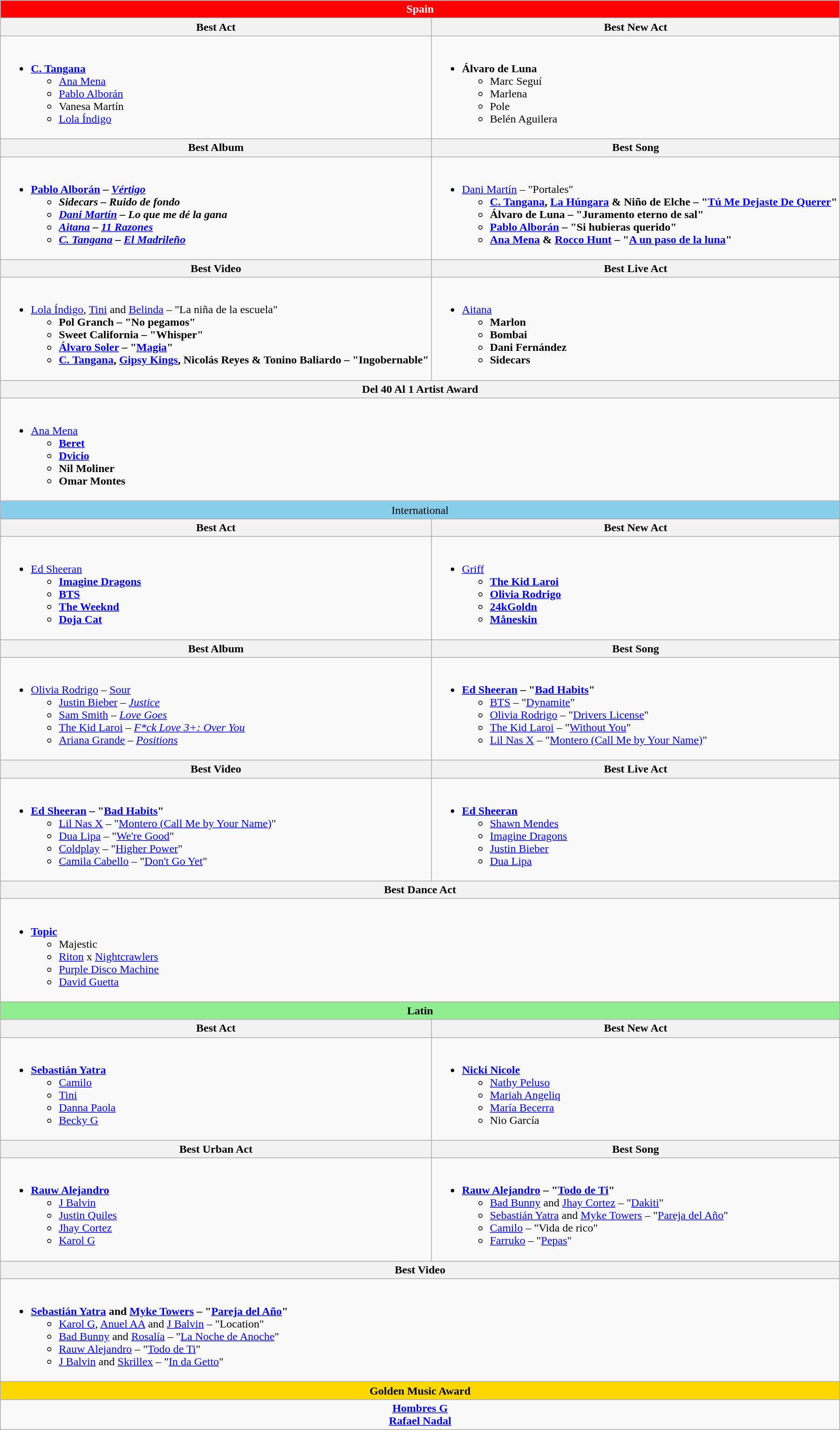<table class=wikitable style="width=100%">
<tr>
<td colspan="2" align=center style="background: red; color: white"><strong>Spain</strong></td>
</tr>
<tr>
<th style="width=50%">Best Act</th>
<th style="width=50%">Best New Act</th>
</tr>
<tr>
<td valign="top"><br><ul><li><strong><a href='#'>C. Tangana</a></strong><ul><li><a href='#'>Ana Mena</a></li><li><a href='#'>Pablo Alborán</a></li><li>Vanesa Martín</li><li><a href='#'>Lola Índigo</a></li></ul></li></ul></td>
<td valign="top"><br><ul><li><strong>Álvaro de Luna</strong><ul><li>Marc Seguí</li><li>Marlena</li><li>Pole</li><li>Belén Aguilera</li></ul></li></ul></td>
</tr>
<tr>
<th style="width=50%">Best Album</th>
<th style="width=50%">Best Song</th>
</tr>
<tr>
<td valign="top"><br><ul><li><strong><a href='#'>Pablo Alborán</a> – <em><a href='#'>Vértigo</a><strong><em><ul><li>Sidecars – </em>Ruido de fondo<em></li><li><a href='#'>Dani Martín</a> – </em>Lo que me dé la gana<em></li><li><a href='#'>Aitana</a> – </em><a href='#'>11 Razones</a><em></li><li><a href='#'>C. Tangana</a> – </em><a href='#'>El Madrileño</a><em></li></ul></li></ul></td>
<td valign="top"><br><ul><li></strong><a href='#'>Dani Martín</a> – "Portales"<strong><ul><li><a href='#'>C. Tangana</a>, <a href='#'>La Húngara</a> & Niño de Elche – "<a href='#'>Tú Me Dejaste De Querer</a>"</li><li>Álvaro de Luna – "Juramento eterno de sal"</li><li><a href='#'>Pablo Alborán</a> – "Si hubieras querido"</li><li><a href='#'>Ana Mena</a> & <a href='#'>Rocco Hunt</a> – "<a href='#'>A un paso de la luna</a>"</li></ul></li></ul></td>
</tr>
<tr>
<th style="width=50%">Best Video</th>
<th style="width=50%">Best Live Act</th>
</tr>
<tr>
<td valign="top"><br><ul><li></strong><a href='#'>Lola Índigo</a>, <a href='#'>Tini</a> and <a href='#'>Belinda</a> – "La niña de la escuela"<strong><ul><li>Pol Granch – "No pegamos"</li><li>Sweet California – "Whisper"</li><li><a href='#'>Álvaro Soler</a> – "<a href='#'>Magia</a>"</li><li><a href='#'>C. Tangana</a>, <a href='#'>Gipsy Kings</a>, Nicolás Reyes & Tonino Baliardo – "Ingobernable"</li></ul></li></ul></td>
<td valign="top"><br><ul><li></strong><a href='#'>Aitana</a><strong><ul><li>Marlon</li><li>Bombai</li><li>Dani Fernández</li><li>Sidecars</li></ul></li></ul></td>
</tr>
<tr>
<th colspan="2">Del 40 Al 1 Artist Award</th>
</tr>
<tr>
<td colspan="2" valign="top"><br><ul><li></strong><a href='#'>Ana Mena</a><strong><ul><li><a href='#'>Beret</a></li><li><a href='#'>Dvicio</a></li><li>Nil Moliner</li><li>Omar Montes</li></ul></li></ul></td>
</tr>
<tr>
<td colspan="2" align="center" bgcolor=skyblue></strong>International<strong></td>
</tr>
<tr>
<th style="width=50%">Best Act</th>
<th style="width=50%">Best New Act</th>
</tr>
<tr>
<td valign="top"><br><ul><li></strong><a href='#'>Ed Sheeran</a><strong><ul><li><a href='#'>Imagine Dragons</a></li><li><a href='#'>BTS</a></li><li><a href='#'>The Weeknd</a></li><li><a href='#'>Doja Cat</a></li></ul></li></ul></td>
<td valign="top"><br><ul><li></strong><a href='#'>Griff</a><strong><ul><li><a href='#'>The Kid Laroi</a></li><li><a href='#'>Olivia Rodrigo</a></li><li><a href='#'>24kGoldn</a></li><li><a href='#'>Måneskin</a></li></ul></li></ul></td>
</tr>
<tr>
<th style="width=50%">Best Album</th>
<th style="width=50%">Best Song</th>
</tr>
<tr>
<td valign="top"><br><ul><li></strong><a href='#'>Olivia Rodrigo</a> – </em><a href='#'>Sour</a></em></strong><ul><li><a href='#'>Justin Bieber</a> – <em><a href='#'>Justice</a></em></li><li><a href='#'>Sam Smith</a> – <em><a href='#'>Love Goes</a></em></li><li><a href='#'>The Kid Laroi</a> – <em><a href='#'>F*ck Love 3+: Over You</a></em></li><li><a href='#'>Ariana Grande</a> – <em><a href='#'>Positions</a></em></li></ul></li></ul></td>
<td valign="top"><br><ul><li><strong><a href='#'>Ed Sheeran</a> – "<a href='#'>Bad Habits</a>"</strong><ul><li><a href='#'>BTS</a> – "<a href='#'>Dynamite</a>"</li><li><a href='#'>Olivia Rodrigo</a> – "<a href='#'>Drivers License</a>"</li><li><a href='#'>The Kid Laroi</a> – "<a href='#'>Without You</a>"</li><li><a href='#'>Lil Nas X</a> – "<a href='#'>Montero (Call Me by Your Name)</a>"</li></ul></li></ul></td>
</tr>
<tr>
<th style="width=50%">Best Video</th>
<th style="width=50%">Best Live Act</th>
</tr>
<tr>
<td valign="top"><br><ul><li><strong><a href='#'>Ed Sheeran</a> – "<a href='#'>Bad Habits</a>"</strong><ul><li><a href='#'>Lil Nas X</a> – "<a href='#'>Montero (Call Me by Your Name)</a>"</li><li><a href='#'>Dua Lipa</a> – "<a href='#'>We're Good</a>"</li><li><a href='#'>Coldplay</a> – "<a href='#'>Higher Power</a>"</li><li><a href='#'>Camila Cabello</a> – "<a href='#'>Don't Go Yet</a>"</li></ul></li></ul></td>
<td valign="top"><br><ul><li><strong><a href='#'>Ed Sheeran</a></strong><ul><li><a href='#'>Shawn Mendes</a></li><li><a href='#'>Imagine Dragons</a></li><li><a href='#'>Justin Bieber</a></li><li><a href='#'>Dua Lipa</a></li></ul></li></ul></td>
</tr>
<tr>
<th colspan="2">Best Dance Act</th>
</tr>
<tr>
<td colspan="2" valign="top"><br><ul><li><strong><a href='#'>Topic</a></strong><ul><li>Majestic</li><li><a href='#'>Riton</a> x <a href='#'>Nightcrawlers</a></li><li><a href='#'>Purple Disco Machine</a></li><li><a href='#'>David Guetta</a></li></ul></li></ul></td>
</tr>
<tr>
<td colspan="2" align="center" bgcolor=lightgreen><strong>Latin</strong></td>
</tr>
<tr>
<th style="width=50%">Best Act</th>
<th style="width=50%">Best New Act</th>
</tr>
<tr>
<td valign="top"><br><ul><li><strong><a href='#'>Sebastián Yatra</a></strong><ul><li><a href='#'>Camilo</a></li><li><a href='#'>Tini</a></li><li><a href='#'>Danna Paola</a></li><li><a href='#'>Becky G</a></li></ul></li></ul></td>
<td valign="top"><br><ul><li><strong><a href='#'>Nicki Nicole</a></strong><ul><li><a href='#'>Nathy Peluso</a></li><li><a href='#'>Mariah Angeliq</a></li><li><a href='#'>María Becerra</a></li><li>Nio García</li></ul></li></ul></td>
</tr>
<tr>
<th style="width=50%">Best Urban Act</th>
<th style="width=50%">Best Song</th>
</tr>
<tr>
<td valign="top"><br><ul><li><strong><a href='#'>Rauw Alejandro</a></strong><ul><li><a href='#'>J Balvin</a></li><li><a href='#'>Justin Quiles</a></li><li><a href='#'>Jhay Cortez</a></li><li><a href='#'>Karol G</a></li></ul></li></ul></td>
<td valign="top"><br><ul><li><strong><a href='#'>Rauw Alejandro</a> – "<a href='#'>Todo de Ti</a>"</strong><ul><li><a href='#'>Bad Bunny</a> and <a href='#'>Jhay Cortez</a> – "<a href='#'>Dakiti</a>"</li><li><a href='#'>Sebastián Yatra</a> and <a href='#'>Myke Towers</a> – "<a href='#'>Pareja del Año</a>"</li><li><a href='#'>Camilo</a> – "Vida de rico"</li><li><a href='#'>Farruko</a> – "<a href='#'>Pepas</a>"</li></ul></li></ul></td>
</tr>
<tr>
<th style="width=50%" colspan="2">Best Video</th>
</tr>
<tr>
<td valign="top" colspan=2><br><ul><li><strong><a href='#'>Sebastián Yatra</a> and <a href='#'>Myke Towers</a> – "<a href='#'>Pareja del Año</a>"</strong><ul><li><a href='#'>Karol G</a>, <a href='#'>Anuel AA</a> and <a href='#'>J Balvin</a> – "Location"</li><li><a href='#'>Bad Bunny</a> and <a href='#'>Rosalía</a> – "<a href='#'>La Noche de Anoche</a>"</li><li><a href='#'>Rauw Alejandro</a> – "<a href='#'>Todo de Ti</a>"</li><li><a href='#'>J Balvin</a> and <a href='#'>Skrillex</a> – "<a href='#'>In da Getto</a>"</li></ul></li></ul></td>
</tr>
<tr>
<td colspan="2" align="center" bgcolor=gold><strong>Golden Music Award</strong></td>
</tr>
<tr>
<td colspan="2" style="text-align: center;"><strong><a href='#'>Hombres G</a><br><a href='#'>Rafael Nadal</a></strong></td>
</tr>
</table>
